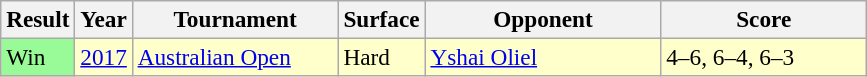<table class="wikitable" style=font-size:97%>
<tr>
<th>Result</th>
<th>Year</th>
<th width=130>Tournament</th>
<th>Surface</th>
<th width=150>Opponent</th>
<th width=130 class=unsortable>Score</th>
</tr>
<tr style="background:#ffffcc;">
<td bgcolor=98fb98>Win</td>
<td><a href='#'>2017</a></td>
<td><a href='#'>Australian Open</a></td>
<td>Hard</td>
<td> <a href='#'>Yshai Oliel</a></td>
<td>4–6, 6–4, 6–3</td>
</tr>
</table>
